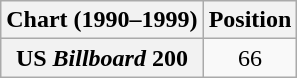<table class="wikitable plainrowheaders">
<tr>
<th>Chart (1990–1999)</th>
<th>Position</th>
</tr>
<tr>
<th scope="row">US <em>Billboard</em> 200</th>
<td style="text-align:center;">66</td>
</tr>
</table>
